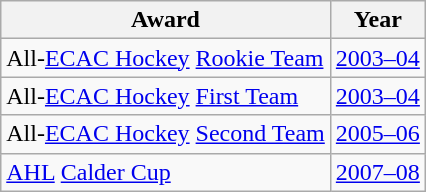<table class="wikitable">
<tr>
<th>Award</th>
<th>Year</th>
</tr>
<tr>
<td>All-<a href='#'>ECAC Hockey</a> <a href='#'>Rookie Team</a></td>
<td><a href='#'>2003–04</a></td>
</tr>
<tr>
<td>All-<a href='#'>ECAC Hockey</a> <a href='#'>First Team</a></td>
<td><a href='#'>2003–04</a></td>
</tr>
<tr>
<td>All-<a href='#'>ECAC Hockey</a> <a href='#'>Second Team</a></td>
<td><a href='#'>2005–06</a></td>
</tr>
<tr>
<td><a href='#'>AHL</a>  <a href='#'>Calder Cup</a></td>
<td><a href='#'>2007–08</a></td>
</tr>
</table>
